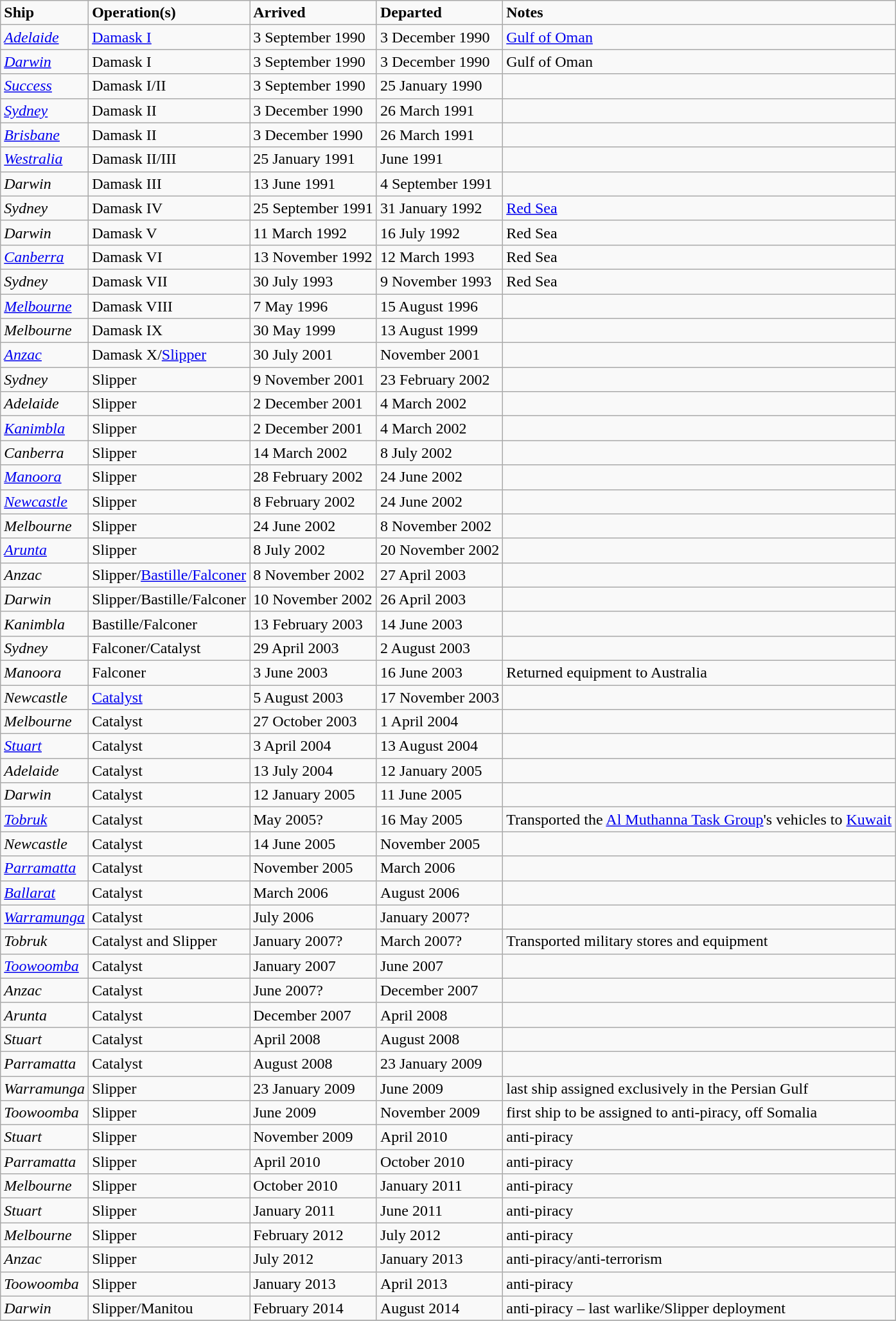<table class="wikitable sortable">
<tr>
<td><strong>Ship</strong></td>
<td><strong>Operation(s)</strong></td>
<td><strong>Arrived</strong></td>
<td><strong>Departed</strong></td>
<td><strong>Notes</strong></td>
</tr>
<tr --->
<td><a href='#'><em>Adelaide</em></a></td>
<td><a href='#'>Damask I</a></td>
<td>3 September 1990</td>
<td>3 December 1990</td>
<td><a href='#'>Gulf of Oman</a></td>
</tr>
<tr --->
<td><a href='#'><em>Darwin</em></a></td>
<td>Damask I</td>
<td>3 September 1990</td>
<td>3 December 1990</td>
<td>Gulf of Oman</td>
</tr>
<tr --->
<td><a href='#'><em>Success</em></a></td>
<td>Damask I/II</td>
<td>3 September 1990</td>
<td>25 January 1990</td>
<td></td>
</tr>
<tr --->
<td><a href='#'><em>Sydney</em></a></td>
<td>Damask II</td>
<td>3 December 1990</td>
<td>26 March 1991</td>
<td></td>
</tr>
<tr --->
<td><a href='#'><em>Brisbane</em></a></td>
<td>Damask II</td>
<td>3 December 1990</td>
<td>26 March 1991</td>
<td></td>
</tr>
<tr --->
<td><a href='#'><em>Westralia</em></a></td>
<td>Damask II/III</td>
<td>25 January 1991</td>
<td>June 1991</td>
<td></td>
</tr>
<tr --->
<td><em>Darwin</em></td>
<td>Damask III</td>
<td>13 June 1991</td>
<td>4 September 1991</td>
<td></td>
</tr>
<tr --->
<td><em>Sydney</em></td>
<td>Damask IV</td>
<td>25 September 1991</td>
<td>31 January 1992</td>
<td><a href='#'>Red Sea</a></td>
</tr>
<tr --->
<td><em>Darwin</em></td>
<td>Damask V</td>
<td>11 March 1992</td>
<td>16 July 1992</td>
<td>Red Sea</td>
</tr>
<tr --->
<td><a href='#'><em>Canberra</em></a></td>
<td>Damask VI</td>
<td>13 November 1992</td>
<td>12 March 1993</td>
<td>Red Sea</td>
</tr>
<tr --->
<td><em>Sydney</em></td>
<td>Damask VII</td>
<td>30 July 1993</td>
<td>9 November 1993</td>
<td>Red Sea</td>
</tr>
<tr --->
<td><a href='#'><em>Melbourne</em></a></td>
<td>Damask VIII</td>
<td>7 May 1996</td>
<td>15 August 1996</td>
<td></td>
</tr>
<tr --->
<td><em>Melbourne</em></td>
<td>Damask IX</td>
<td>30 May 1999</td>
<td>13 August 1999</td>
<td></td>
</tr>
<tr --->
<td><a href='#'><em>Anzac</em></a></td>
<td>Damask X/<a href='#'>Slipper</a></td>
<td>30 July 2001</td>
<td>November 2001</td>
<td></td>
</tr>
<tr --->
<td><em>Sydney</em></td>
<td>Slipper</td>
<td>9 November 2001</td>
<td>23 February 2002</td>
<td></td>
</tr>
<tr --->
<td><em>Adelaide</em></td>
<td>Slipper</td>
<td>2 December 2001</td>
<td>4 March 2002</td>
<td></td>
</tr>
<tr --->
<td><a href='#'><em>Kanimbla</em></a></td>
<td>Slipper</td>
<td>2 December 2001</td>
<td>4 March 2002</td>
<td></td>
</tr>
<tr --->
<td><em>Canberra</em></td>
<td>Slipper</td>
<td>14 March 2002</td>
<td>8 July 2002</td>
<td></td>
</tr>
<tr --->
<td><a href='#'><em>Manoora</em></a></td>
<td>Slipper</td>
<td>28 February 2002</td>
<td>24 June 2002</td>
<td></td>
</tr>
<tr --->
<td><a href='#'><em>Newcastle</em></a></td>
<td>Slipper</td>
<td>8 February 2002</td>
<td>24 June 2002</td>
<td></td>
</tr>
<tr --->
<td><em>Melbourne</em></td>
<td>Slipper</td>
<td>24 June 2002</td>
<td>8 November 2002</td>
<td></td>
</tr>
<tr --->
<td><a href='#'><em>Arunta</em></a></td>
<td>Slipper</td>
<td>8 July 2002</td>
<td>20 November 2002</td>
<td></td>
</tr>
<tr --->
<td><em>Anzac</em></td>
<td>Slipper/<a href='#'>Bastille/Falconer</a></td>
<td>8 November 2002</td>
<td>27 April 2003</td>
<td></td>
</tr>
<tr --->
<td><em>Darwin</em></td>
<td>Slipper/Bastille/Falconer</td>
<td>10 November 2002</td>
<td>26 April 2003</td>
<td></td>
</tr>
<tr --->
<td><em>Kanimbla</em></td>
<td>Bastille/Falconer</td>
<td>13 February 2003</td>
<td>14 June 2003</td>
<td></td>
</tr>
<tr --->
<td><em>Sydney</em></td>
<td>Falconer/Catalyst</td>
<td>29 April 2003</td>
<td>2 August 2003</td>
<td></td>
</tr>
<tr --->
<td><em>Manoora</em></td>
<td>Falconer</td>
<td>3 June 2003</td>
<td>16 June 2003</td>
<td>Returned equipment to Australia</td>
</tr>
<tr --->
<td><em>Newcastle</em></td>
<td><a href='#'>Catalyst</a></td>
<td>5 August 2003</td>
<td>17 November 2003</td>
<td></td>
</tr>
<tr --->
<td><em>Melbourne</em></td>
<td>Catalyst</td>
<td>27 October 2003</td>
<td>1 April 2004</td>
<td></td>
</tr>
<tr --->
<td><a href='#'><em>Stuart</em></a></td>
<td>Catalyst</td>
<td>3 April 2004</td>
<td>13 August 2004</td>
<td></td>
</tr>
<tr --->
<td><em>Adelaide</em></td>
<td>Catalyst</td>
<td>13 July 2004</td>
<td>12 January 2005</td>
<td></td>
</tr>
<tr --->
<td><em>Darwin</em></td>
<td>Catalyst</td>
<td>12 January 2005</td>
<td>11 June 2005</td>
<td></td>
</tr>
<tr --->
<td><a href='#'><em>Tobruk</em></a></td>
<td>Catalyst</td>
<td>May 2005?</td>
<td>16 May 2005</td>
<td>Transported the <a href='#'>Al Muthanna Task Group</a>'s vehicles to <a href='#'>Kuwait</a></td>
</tr>
<tr --->
<td><em>Newcastle</em></td>
<td>Catalyst</td>
<td>14 June 2005</td>
<td>November 2005</td>
<td></td>
</tr>
<tr --->
<td><a href='#'><em>Parramatta</em></a></td>
<td>Catalyst</td>
<td>November 2005</td>
<td>March 2006</td>
<td></td>
</tr>
<tr --->
<td><a href='#'><em>Ballarat</em></a></td>
<td>Catalyst</td>
<td>March 2006</td>
<td>August 2006</td>
<td></td>
</tr>
<tr --->
<td><a href='#'><em>Warramunga</em></a></td>
<td>Catalyst</td>
<td>July 2006</td>
<td>January 2007?</td>
<td></td>
</tr>
<tr --->
<td><em>Tobruk</em></td>
<td>Catalyst and Slipper</td>
<td>January 2007?</td>
<td>March 2007?</td>
<td>Transported military stores and equipment</td>
</tr>
<tr --->
<td><a href='#'><em>Toowoomba</em></a></td>
<td>Catalyst</td>
<td>January 2007</td>
<td>June 2007</td>
<td></td>
</tr>
<tr --->
<td><em>Anzac</em></td>
<td>Catalyst</td>
<td>June 2007?</td>
<td>December 2007</td>
<td></td>
</tr>
<tr --->
<td><em>Arunta</em></td>
<td>Catalyst</td>
<td>December 2007</td>
<td>April 2008</td>
<td></td>
</tr>
<tr --->
<td><em>Stuart</em></td>
<td>Catalyst</td>
<td>April 2008</td>
<td>August 2008</td>
<td></td>
</tr>
<tr --->
<td><em>Parramatta</em></td>
<td>Catalyst</td>
<td>August 2008</td>
<td>23 January 2009</td>
<td></td>
</tr>
<tr --->
<td><em>Warramunga</em></td>
<td>Slipper</td>
<td>23 January 2009</td>
<td>June 2009</td>
<td>last ship assigned exclusively in the Persian Gulf</td>
</tr>
<tr --->
<td><em>Toowoomba</em></td>
<td>Slipper</td>
<td>June 2009</td>
<td>November 2009</td>
<td>first ship to be assigned to anti-piracy, off Somalia</td>
</tr>
<tr --->
<td><em>Stuart</em></td>
<td>Slipper</td>
<td>November 2009</td>
<td>April 2010</td>
<td>anti-piracy</td>
</tr>
<tr --->
<td><em>Parramatta</em></td>
<td>Slipper</td>
<td>April 2010</td>
<td>October 2010</td>
<td>anti-piracy</td>
</tr>
<tr -->
<td><em>Melbourne</em></td>
<td>Slipper</td>
<td>October 2010</td>
<td>January 2011</td>
<td>anti-piracy</td>
</tr>
<tr --->
<td><em>Stuart</em></td>
<td>Slipper</td>
<td>January 2011</td>
<td>June 2011</td>
<td>anti-piracy</td>
</tr>
<tr --->
<td><em>Melbourne</em></td>
<td>Slipper</td>
<td>February 2012</td>
<td>July 2012</td>
<td>anti-piracy</td>
</tr>
<tr --->
<td><em>Anzac</em></td>
<td>Slipper</td>
<td>July 2012</td>
<td>January 2013</td>
<td>anti-piracy/anti-terrorism</td>
</tr>
<tr --->
<td><em>Toowoomba</em></td>
<td>Slipper</td>
<td>January 2013</td>
<td>April 2013</td>
<td>anti-piracy</td>
</tr>
<tr --->
<td><em>Darwin</em></td>
<td>Slipper/Manitou</td>
<td>February 2014</td>
<td>August 2014</td>
<td>anti-piracy – last warlike/Slipper deployment</td>
</tr>
<tr --->
</tr>
</table>
